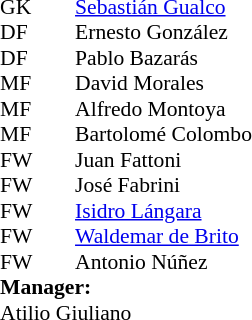<table cellspacing="0" cellpadding="0" style="font-size:90%; margin:0.2em auto;">
<tr>
<th width="25"></th>
<th width="25"></th>
</tr>
<tr>
<td>GK</td>
<td></td>
<td> <a href='#'>Sebastián Gualco</a></td>
</tr>
<tr>
<td>DF</td>
<td></td>
<td> Ernesto González</td>
</tr>
<tr>
<td>DF</td>
<td></td>
<td> Pablo Bazarás</td>
</tr>
<tr>
<td>MF</td>
<td></td>
<td> David Morales</td>
</tr>
<tr>
<td>MF</td>
<td></td>
<td> Alfredo Montoya</td>
</tr>
<tr>
<td>MF</td>
<td></td>
<td> Bartolomé Colombo</td>
</tr>
<tr>
<td>FW</td>
<td></td>
<td> Juan Fattoni</td>
</tr>
<tr>
<td>FW</td>
<td></td>
<td> José Fabrini</td>
</tr>
<tr>
<td>FW</td>
<td></td>
<td> <a href='#'>Isidro Lángara</a></td>
</tr>
<tr>
<td>FW</td>
<td></td>
<td> <a href='#'>Waldemar de Brito</a></td>
</tr>
<tr>
<td>FW</td>
<td></td>
<td> Antonio Núñez</td>
</tr>
<tr>
<td colspan=4><strong>Manager:</strong></td>
</tr>
<tr>
<td colspan="4"> Atilio Giuliano </td>
</tr>
</table>
